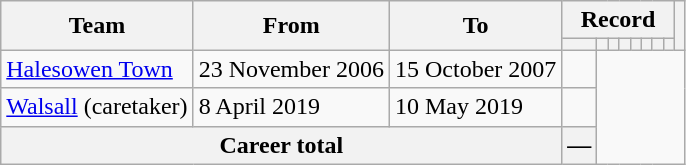<table class="wikitable">
<tr>
<th rowspan="2">Team</th>
<th rowspan="2">From</th>
<th rowspan="2">To</th>
<th colspan="8">Record</th>
<th rowspan=2></th>
</tr>
<tr>
<th></th>
<th></th>
<th></th>
<th></th>
<th></th>
<th></th>
<th></th>
<th></th>
</tr>
<tr>
<td><a href='#'>Halesowen Town</a></td>
<td>23 November 2006</td>
<td>15 October 2007<br></td>
<td></td>
</tr>
<tr>
<td><a href='#'>Walsall</a> (caretaker)</td>
<td>8 April 2019</td>
<td>10 May 2019<br></td>
<td></td>
</tr>
<tr>
<th colspan=3>Career total<br></th>
<th>—</th>
</tr>
</table>
